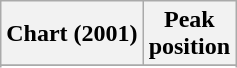<table class="wikitable sortable">
<tr>
<th>Chart (2001)</th>
<th>Peak<br>position</th>
</tr>
<tr>
</tr>
<tr>
</tr>
<tr>
</tr>
<tr>
</tr>
</table>
